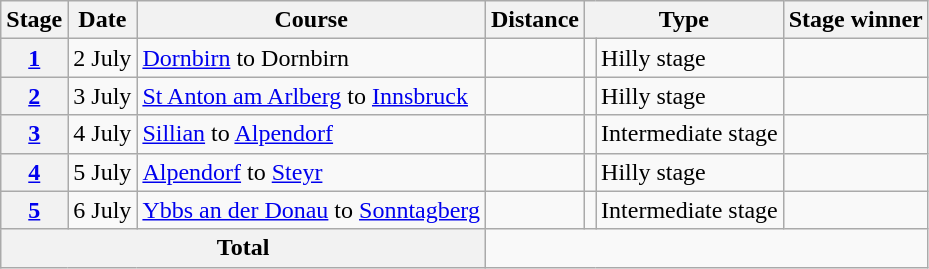<table class="wikitable">
<tr>
<th scope="col">Stage</th>
<th scope="col">Date</th>
<th scope="col">Course</th>
<th scope="col">Distance</th>
<th scope="col" colspan="2">Type</th>
<th scope="col">Stage winner</th>
</tr>
<tr>
<th scope="row"><a href='#'>1</a></th>
<td style="text-align:center;">2 July</td>
<td><a href='#'>Dornbirn</a> to Dornbirn</td>
<td style="text-align:center;"></td>
<td></td>
<td>Hilly stage</td>
<td></td>
</tr>
<tr>
<th scope="row"><a href='#'>2</a></th>
<td style="text-align:center;">3 July</td>
<td><a href='#'>St Anton am Arlberg</a> to <a href='#'>Innsbruck</a></td>
<td style="text-align:center;"></td>
<td></td>
<td>Hilly stage</td>
<td></td>
</tr>
<tr>
<th scope="row"><a href='#'>3</a></th>
<td style="text-align:center;">4 July</td>
<td><a href='#'>Sillian</a> to <a href='#'>Alpendorf</a></td>
<td style="text-align:center;"></td>
<td></td>
<td>Intermediate stage</td>
<td></td>
</tr>
<tr>
<th scope="row"><a href='#'>4</a></th>
<td style="text-align:center;">5 July</td>
<td><a href='#'>Alpendorf</a> to <a href='#'>Steyr</a></td>
<td style="text-align:center;"></td>
<td></td>
<td>Hilly stage</td>
<td></td>
</tr>
<tr>
<th scope="row"><a href='#'>5</a></th>
<td style="text-align:center;">6 July</td>
<td><a href='#'>Ybbs an der Donau</a> to <a href='#'>Sonntagberg</a></td>
<td style="text-align:center;"></td>
<td></td>
<td>Intermediate stage</td>
<td></td>
</tr>
<tr>
<th colspan="3">Total</th>
<td colspan="4" style="text-align:center;"></td>
</tr>
</table>
